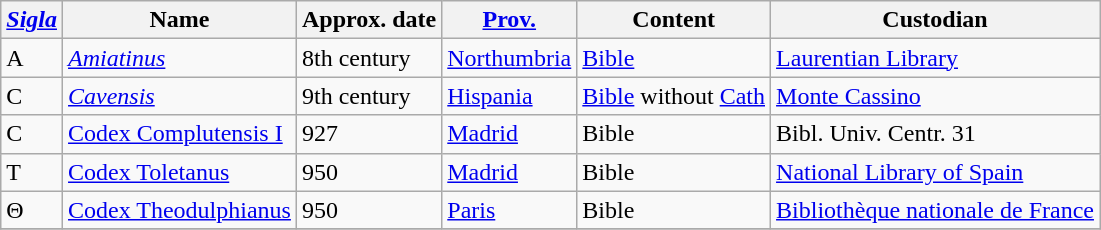<table class="wikitable sortable mw-collapsible">
<tr>
<th><a href='#'><em>Sigla</em></a></th>
<th>Name</th>
<th>Approx. date</th>
<th><a href='#'>Prov.</a></th>
<th>Content</th>
<th>Custodian</th>
</tr>
<tr>
<td>A<em></em></td>
<td><a href='#'><em>Amiatinus</em></a></td>
<td>8th century</td>
<td><a href='#'>Northumbria</a></td>
<td><a href='#'>Bible</a></td>
<td><a href='#'>Laurentian Library</a></td>
</tr>
<tr>
<td>C<em></em></td>
<td><a href='#'><em>Cavensis</em></a></td>
<td>9th century</td>
<td><a href='#'>Hispania</a></td>
<td><a href='#'>Bible</a> without <a href='#'>Cath</a></td>
<td><a href='#'>Monte Cassino</a></td>
</tr>
<tr>
<td>C</td>
<td><a href='#'>Codex Complutensis I</a></td>
<td>927</td>
<td><a href='#'>Madrid</a></td>
<td>Bible</td>
<td>Bibl. Univ. Centr. 31</td>
</tr>
<tr>
<td>T</td>
<td><a href='#'>Codex Toletanus</a></td>
<td>950</td>
<td><a href='#'>Madrid</a></td>
<td>Bible</td>
<td><a href='#'>National Library of Spain</a></td>
</tr>
<tr>
<td>Θ</td>
<td><a href='#'>Codex Theodulphianus</a></td>
<td>950</td>
<td><a href='#'>Paris</a></td>
<td>Bible</td>
<td><a href='#'>Bibliothèque nationale de France</a></td>
</tr>
<tr>
</tr>
</table>
